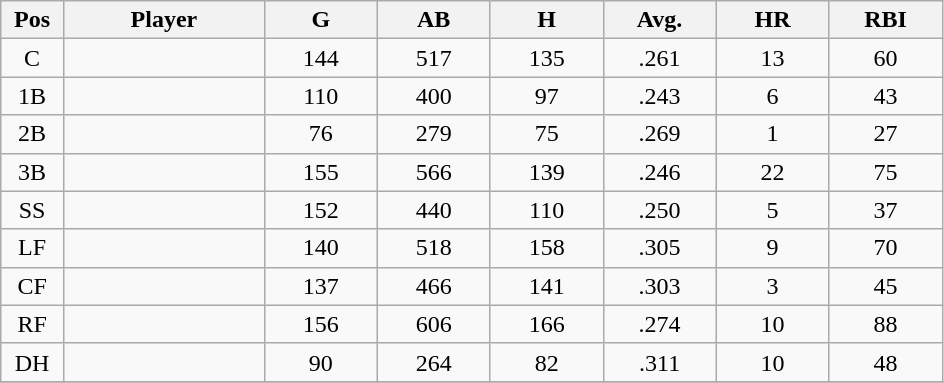<table class="wikitable sortable">
<tr>
<th bgcolor="#DDDDFF" width="5%">Pos</th>
<th bgcolor="#DDDDFF" width="16%">Player</th>
<th bgcolor="#DDDDFF" width="9%">G</th>
<th bgcolor="#DDDDFF" width="9%">AB</th>
<th bgcolor="#DDDDFF" width="9%">H</th>
<th bgcolor="#DDDDFF" width="9%">Avg.</th>
<th bgcolor="#DDDDFF" width="9%">HR</th>
<th bgcolor="#DDDDFF" width="9%">RBI</th>
</tr>
<tr align="center">
<td>C</td>
<td></td>
<td>144</td>
<td>517</td>
<td>135</td>
<td>.261</td>
<td>13</td>
<td>60</td>
</tr>
<tr align="center">
<td>1B</td>
<td></td>
<td>110</td>
<td>400</td>
<td>97</td>
<td>.243</td>
<td>6</td>
<td>43</td>
</tr>
<tr align="center">
<td>2B</td>
<td></td>
<td>76</td>
<td>279</td>
<td>75</td>
<td>.269</td>
<td>1</td>
<td>27</td>
</tr>
<tr align="center">
<td>3B</td>
<td></td>
<td>155</td>
<td>566</td>
<td>139</td>
<td>.246</td>
<td>22</td>
<td>75</td>
</tr>
<tr align="center">
<td>SS</td>
<td></td>
<td>152</td>
<td>440</td>
<td>110</td>
<td>.250</td>
<td>5</td>
<td>37</td>
</tr>
<tr align="center">
<td>LF</td>
<td></td>
<td>140</td>
<td>518</td>
<td>158</td>
<td>.305</td>
<td>9</td>
<td>70</td>
</tr>
<tr align="center">
<td>CF</td>
<td></td>
<td>137</td>
<td>466</td>
<td>141</td>
<td>.303</td>
<td>3</td>
<td>45</td>
</tr>
<tr align="center">
<td>RF</td>
<td></td>
<td>156</td>
<td>606</td>
<td>166</td>
<td>.274</td>
<td>10</td>
<td>88</td>
</tr>
<tr align="center">
<td>DH</td>
<td></td>
<td>90</td>
<td>264</td>
<td>82</td>
<td>.311</td>
<td>10</td>
<td>48</td>
</tr>
<tr align="center">
</tr>
</table>
